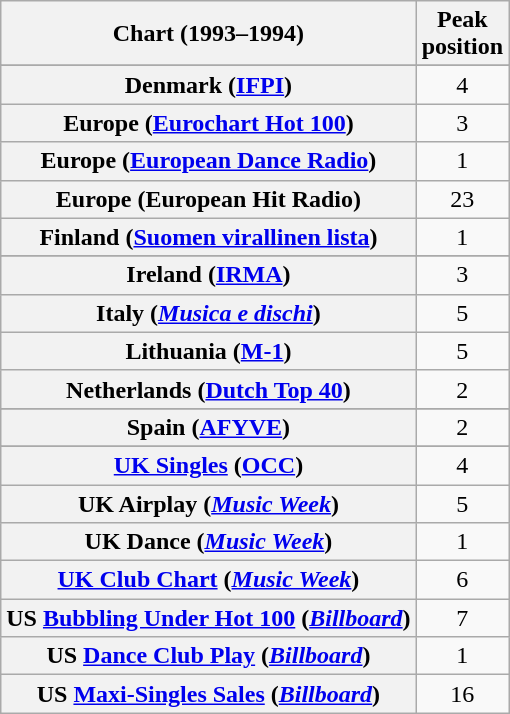<table class="wikitable plainrowheaders sortable">
<tr>
<th>Chart (1993–1994)</th>
<th>Peak<br>position</th>
</tr>
<tr>
</tr>
<tr>
</tr>
<tr>
</tr>
<tr>
</tr>
<tr>
<th scope="row">Denmark (<a href='#'>IFPI</a>)</th>
<td align="center">4</td>
</tr>
<tr>
<th scope="row">Europe (<a href='#'>Eurochart Hot 100</a>)</th>
<td align="center">3</td>
</tr>
<tr>
<th scope="row">Europe (<a href='#'>European Dance Radio</a>)</th>
<td align="center">1</td>
</tr>
<tr>
<th scope="row">Europe (European Hit Radio)</th>
<td align="center">23</td>
</tr>
<tr>
<th scope="row">Finland (<a href='#'>Suomen virallinen lista</a>)</th>
<td align="center">1</td>
</tr>
<tr>
</tr>
<tr>
</tr>
<tr>
<th scope="row">Ireland (<a href='#'>IRMA</a>)</th>
<td align="center">3</td>
</tr>
<tr>
<th scope="row">Italy (<em><a href='#'>Musica e dischi</a></em>)</th>
<td align="center">5</td>
</tr>
<tr>
<th scope="row">Lithuania (<a href='#'>M-1</a>)</th>
<td align="center">5</td>
</tr>
<tr>
<th scope="row">Netherlands (<a href='#'>Dutch Top 40</a>)</th>
<td align="center">2</td>
</tr>
<tr>
</tr>
<tr>
</tr>
<tr>
</tr>
<tr>
<th scope="row">Spain (<a href='#'>AFYVE</a>)</th>
<td align="center">2</td>
</tr>
<tr>
</tr>
<tr>
</tr>
<tr>
<th scope="row"><a href='#'>UK Singles</a> (<a href='#'>OCC</a>)</th>
<td align="center">4</td>
</tr>
<tr>
<th scope="row">UK Airplay (<em><a href='#'>Music Week</a></em>)</th>
<td align="center">5</td>
</tr>
<tr>
<th scope="row">UK Dance (<em><a href='#'>Music Week</a></em>)</th>
<td align="center">1</td>
</tr>
<tr>
<th scope="row"><a href='#'>UK Club Chart</a> (<em><a href='#'>Music Week</a></em>)</th>
<td align="center">6</td>
</tr>
<tr>
<th scope="row">US <a href='#'>Bubbling Under Hot 100</a> (<em><a href='#'>Billboard</a></em>)</th>
<td align="center">7</td>
</tr>
<tr>
<th scope="row">US <a href='#'>Dance Club Play</a> (<a href='#'><em>Billboard</em></a>)</th>
<td align="center">1</td>
</tr>
<tr>
<th scope="row">US <a href='#'>Maxi-Singles Sales</a> (<a href='#'><em>Billboard</em></a>)</th>
<td align="center">16</td>
</tr>
</table>
